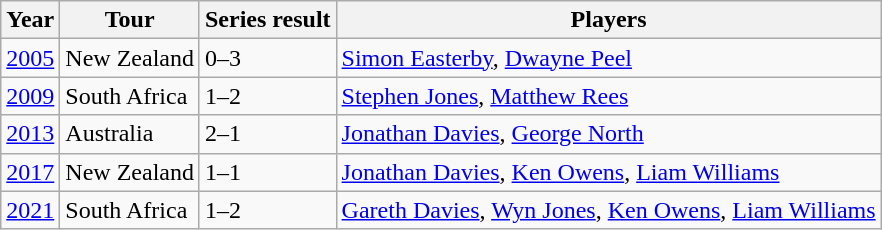<table class="wikitable">
<tr>
<th>Year</th>
<th>Tour</th>
<th>Series result</th>
<th>Players</th>
</tr>
<tr>
<td><a href='#'>2005</a></td>
<td> New Zealand</td>
<td>0–3</td>
<td><a href='#'>Simon Easterby</a>, <a href='#'>Dwayne Peel</a></td>
</tr>
<tr>
<td><a href='#'>2009</a></td>
<td> South Africa</td>
<td>1–2</td>
<td><a href='#'>Stephen Jones</a>, <a href='#'>Matthew Rees</a></td>
</tr>
<tr>
<td><a href='#'>2013</a></td>
<td> Australia</td>
<td>2–1</td>
<td><a href='#'>Jonathan Davies</a>, <a href='#'>George North</a></td>
</tr>
<tr>
<td><a href='#'>2017</a></td>
<td> New Zealand</td>
<td>1–1</td>
<td><a href='#'>Jonathan Davies</a>, <a href='#'>Ken Owens</a>, <a href='#'>Liam Williams</a></td>
</tr>
<tr>
<td><a href='#'>2021</a></td>
<td> South Africa</td>
<td>1–2</td>
<td><a href='#'>Gareth Davies</a>, <a href='#'>Wyn Jones</a>, <a href='#'>Ken Owens</a>, <a href='#'>Liam Williams</a></td>
</tr>
</table>
